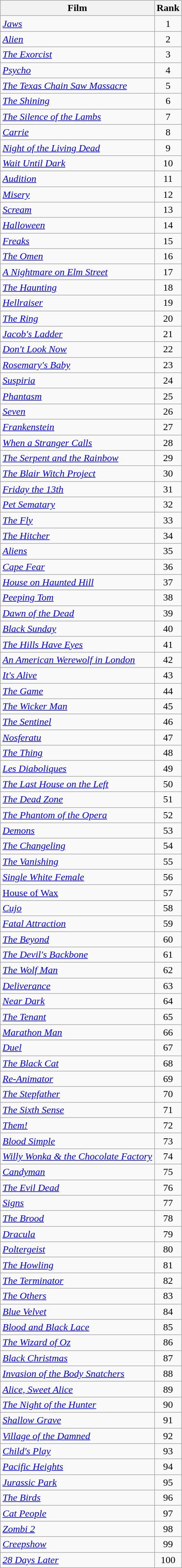<table class="sortable wikitable" style="text-align:center; white-space:nowrap;">
<tr>
<th>Film</th>
<th>Rank</th>
</tr>
<tr>
<td align="left"><em><a href='#'>Jaws</a></em></td>
<td>1</td>
</tr>
<tr>
<td align="left"><em><a href='#'>Alien</a></em></td>
<td>2</td>
</tr>
<tr>
<td align="left"><em><a href='#'>The Exorcist</a></em></td>
<td>3</td>
</tr>
<tr>
<td align="left"><em><a href='#'>Psycho</a></em></td>
<td>4</td>
</tr>
<tr>
<td align="left"><em><a href='#'>The Texas Chain Saw Massacre</a></em></td>
<td>5</td>
</tr>
<tr>
<td align="left"><em><a href='#'>The Shining</a></em></td>
<td>6</td>
</tr>
<tr>
<td align="left"><em><a href='#'>The Silence of the Lambs</a></em></td>
<td>7</td>
</tr>
<tr>
<td align="left"><em><a href='#'>Carrie</a></em></td>
<td>8</td>
</tr>
<tr>
<td align="left"><em><a href='#'>Night of the Living Dead</a></em></td>
<td>9</td>
</tr>
<tr>
<td align="left"><em><a href='#'>Wait Until Dark</a></em></td>
<td>10</td>
</tr>
<tr>
<td align="left"><em><a href='#'>Audition</a></em></td>
<td>11</td>
</tr>
<tr>
<td align="left"><em><a href='#'>Misery</a></em></td>
<td>12</td>
</tr>
<tr>
<td align="left"><em><a href='#'>Scream</a></em></td>
<td>13</td>
</tr>
<tr>
<td align="left"><em><a href='#'>Halloween</a></em></td>
<td>14</td>
</tr>
<tr>
<td align="left"><em><a href='#'>Freaks</a></em></td>
<td>15</td>
</tr>
<tr>
<td align="left"><em><a href='#'>The Omen</a></em></td>
<td>16</td>
</tr>
<tr>
<td align="left"><em><a href='#'>A Nightmare on Elm Street</a></em></td>
<td>17</td>
</tr>
<tr>
<td align="left"><em><a href='#'>The Haunting</a></em></td>
<td>18</td>
</tr>
<tr>
<td align="left"><em><a href='#'>Hellraiser</a></em></td>
<td>19</td>
</tr>
<tr>
<td align="left"><em><a href='#'>The Ring</a></em></td>
<td>20</td>
</tr>
<tr>
<td align="left"><em><a href='#'>Jacob's Ladder</a></em></td>
<td>21</td>
</tr>
<tr>
<td align="left"><em><a href='#'>Don't Look Now</a></em></td>
<td>22</td>
</tr>
<tr>
<td align="left"><em><a href='#'>Rosemary's Baby</a></em></td>
<td>23</td>
</tr>
<tr>
<td align="left"><em><a href='#'>Suspiria</a></em></td>
<td>24</td>
</tr>
<tr>
<td align="left"><em><a href='#'>Phantasm</a></em></td>
<td>25</td>
</tr>
<tr>
<td align="left"><em><a href='#'>Seven</a></em></td>
<td>26</td>
</tr>
<tr>
<td align="left"><em><a href='#'>Frankenstein</a></em></td>
<td>27</td>
</tr>
<tr>
<td align="left"><em><a href='#'>When a Stranger Calls</a></em></td>
<td>28</td>
</tr>
<tr>
<td align="left"><em><a href='#'>The Serpent and the Rainbow</a></em></td>
<td>29</td>
</tr>
<tr>
<td align="left"><em><a href='#'>The Blair Witch Project</a></em></td>
<td>30</td>
</tr>
<tr>
<td align="left"><em><a href='#'>Friday the 13th</a></em></td>
<td>31</td>
</tr>
<tr>
<td align="left"><em><a href='#'>Pet Sematary</a></em></td>
<td>32</td>
</tr>
<tr>
<td align="left"><em><a href='#'>The Fly</a></em></td>
<td>33</td>
</tr>
<tr>
<td align="left"><em><a href='#'>The Hitcher</a></em></td>
<td>34</td>
</tr>
<tr>
<td align="left"><em><a href='#'>Aliens</a></em></td>
<td>35</td>
</tr>
<tr>
<td align="left"><em><a href='#'>Cape Fear</a></em></td>
<td>36</td>
</tr>
<tr>
<td align="left"><em><a href='#'>House on Haunted Hill</a></em></td>
<td>37</td>
</tr>
<tr>
<td align="left"><em><a href='#'>Peeping Tom</a></em></td>
<td>38</td>
</tr>
<tr>
<td align="left"><em><a href='#'>Dawn of the Dead</a></em></td>
<td>39</td>
</tr>
<tr>
<td align="left"><em><a href='#'>Black Sunday</a></em></td>
<td>40</td>
</tr>
<tr>
<td align="left"><em><a href='#'>The Hills Have Eyes</a></em></td>
<td>41</td>
</tr>
<tr>
<td align="left"><em><a href='#'>An American Werewolf in London</a></em></td>
<td>42</td>
</tr>
<tr>
<td align="left"><em><a href='#'>It's Alive</a></em></td>
<td>43</td>
</tr>
<tr>
<td align="left"><em><a href='#'>The Game</a></em></td>
<td>44</td>
</tr>
<tr>
<td align="left"><em><a href='#'>The Wicker Man</a></em></td>
<td>45</td>
</tr>
<tr>
<td align="left"><em><a href='#'>The Sentinel</a></em></td>
<td>46</td>
</tr>
<tr>
<td align="left"><em><a href='#'>Nosferatu</a></em></td>
<td>47</td>
</tr>
<tr>
<td align="left"><em><a href='#'>The Thing</a></em></td>
<td>48</td>
</tr>
<tr>
<td align="left"><em><a href='#'>Les Diaboliques</a></em></td>
<td>49</td>
</tr>
<tr>
<td align="left"><em><a href='#'>The Last House on the Left</a></em></td>
<td>50</td>
</tr>
<tr>
<td align="left"><em><a href='#'>The Dead Zone</a></em></td>
<td>51</td>
</tr>
<tr>
<td align="left"><em><a href='#'>The Phantom of the Opera</a></em></td>
<td>52</td>
</tr>
<tr>
<td align="left"><em><a href='#'>Demons</a></em></td>
<td>53</td>
</tr>
<tr>
<td align="left"><em><a href='#'>The Changeling</a></em></td>
<td>54</td>
</tr>
<tr>
<td align="left"><em><a href='#'>The Vanishing</a></em></td>
<td>55</td>
</tr>
<tr>
<td align="left"><em><a href='#'>Single White Female</a></em></td>
<td>56</td>
</tr>
<tr>
<td align="left"><em><a href='#'></em>House of Wax<em></a></em></td>
<td>57</td>
</tr>
<tr>
<td align="left"><em><a href='#'>Cujo</a></em></td>
<td>58</td>
</tr>
<tr>
<td align="left"><em><a href='#'>Fatal Attraction</a></em></td>
<td>59</td>
</tr>
<tr>
<td align="left"><em><a href='#'>The Beyond</a></em></td>
<td>60</td>
</tr>
<tr>
<td align="left"><em><a href='#'>The Devil's Backbone</a></em></td>
<td>61</td>
</tr>
<tr>
<td align="left"><em><a href='#'>The Wolf Man</a></em></td>
<td>62</td>
</tr>
<tr>
<td align="left"><em><a href='#'>Deliverance</a></em></td>
<td>63</td>
</tr>
<tr>
<td align="left"><em><a href='#'>Near Dark</a></em></td>
<td>64</td>
</tr>
<tr>
<td align="left"><em><a href='#'>The Tenant</a></em></td>
<td>65</td>
</tr>
<tr>
<td align="left"><em><a href='#'>Marathon Man</a></em></td>
<td>66</td>
</tr>
<tr>
<td align="left"><em><a href='#'>Duel</a></em></td>
<td>67</td>
</tr>
<tr>
<td align="left"><em><a href='#'>The Black Cat</a></em></td>
<td>68</td>
</tr>
<tr>
<td align="left"><em><a href='#'>Re-Animator</a></em></td>
<td>69</td>
</tr>
<tr>
<td align="left"><em><a href='#'>The Stepfather</a></em></td>
<td>70</td>
</tr>
<tr>
<td align="left"><em><a href='#'>The Sixth Sense</a></em></td>
<td>71</td>
</tr>
<tr>
<td align="left"><em><a href='#'>Them!</a></em></td>
<td>72</td>
</tr>
<tr>
<td align="left"><em><a href='#'>Blood Simple</a></em></td>
<td>73</td>
</tr>
<tr>
<td align="left"><em><a href='#'>Willy Wonka & the Chocolate Factory</a></em></td>
<td>74</td>
</tr>
<tr>
<td align="left"><em><a href='#'>Candyman</a></em></td>
<td>75</td>
</tr>
<tr>
<td align="left"><em><a href='#'>The Evil Dead</a></em></td>
<td>76</td>
</tr>
<tr>
<td align="left"><em><a href='#'>Signs</a></em></td>
<td>77</td>
</tr>
<tr>
<td align="left"><em><a href='#'>The Brood</a></em></td>
<td>78</td>
</tr>
<tr>
<td align="left"><em><a href='#'>Dracula</a></em></td>
<td>79</td>
</tr>
<tr>
<td align="left"><em><a href='#'>Poltergeist</a></em></td>
<td>80</td>
</tr>
<tr>
<td align="left"><em><a href='#'>The Howling</a></em></td>
<td>81</td>
</tr>
<tr>
<td align="left"><em><a href='#'>The Terminator</a></em></td>
<td>82</td>
</tr>
<tr>
<td align="left"><em><a href='#'>The Others</a></em></td>
<td>83</td>
</tr>
<tr>
<td align="left"><em><a href='#'>Blue Velvet</a></em></td>
<td>84</td>
</tr>
<tr>
<td align="left"><em><a href='#'>Blood and Black Lace</a></em></td>
<td>85</td>
</tr>
<tr>
<td align="left"><em><a href='#'>The Wizard of Oz</a></em></td>
<td>86</td>
</tr>
<tr>
<td align="left"><em><a href='#'>Black Christmas</a></em></td>
<td>87</td>
</tr>
<tr>
<td align="left"><em><a href='#'>Invasion of the Body Snatchers</a></em></td>
<td>88</td>
</tr>
<tr>
<td align="left"><em><a href='#'>Alice, Sweet Alice</a></em></td>
<td>89</td>
</tr>
<tr>
<td align="left"><em><a href='#'>The Night of the Hunter</a></em></td>
<td>90</td>
</tr>
<tr>
<td align="left"><em><a href='#'>Shallow Grave</a></em></td>
<td>91</td>
</tr>
<tr>
<td align="left"><em><a href='#'>Village of the Damned</a></em></td>
<td>92</td>
</tr>
<tr>
<td align="left"><em><a href='#'>Child's Play</a></em></td>
<td>93</td>
</tr>
<tr>
<td align="left"><em><a href='#'>Pacific Heights</a></em></td>
<td>94</td>
</tr>
<tr>
<td align="left"><em><a href='#'>Jurassic Park</a></em></td>
<td>95</td>
</tr>
<tr>
<td align="left"><em><a href='#'>The Birds</a></em></td>
<td>96</td>
</tr>
<tr>
<td align="left"><em><a href='#'>Cat People</a></em></td>
<td>97</td>
</tr>
<tr>
<td align="left"><em><a href='#'>Zombi 2</a></em></td>
<td>98</td>
</tr>
<tr>
<td align="left"><em><a href='#'>Creepshow</a></em></td>
<td>99</td>
</tr>
<tr>
<td align="left"><em><a href='#'>28 Days Later</a></em></td>
<td>100</td>
</tr>
</table>
